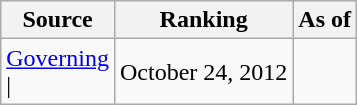<table class="wikitable" style="text-align:center">
<tr>
<th>Source</th>
<th>Ranking</th>
<th>As of</th>
</tr>
<tr>
<td align=left><a href='#'>Governing</a><br>| </td>
<td>October 24, 2012</td>
</tr>
</table>
